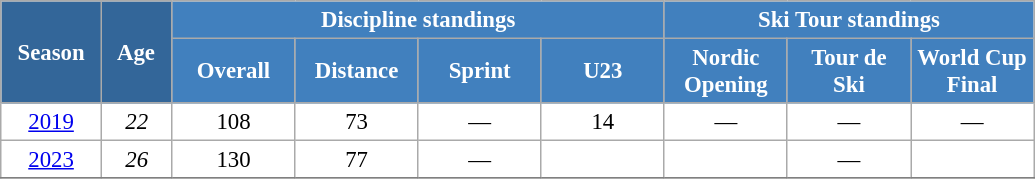<table class="wikitable" style="font-size:95%; text-align:center; border:grey solid 1px; border-collapse:collapse; background:#ffffff;">
<tr>
<th style="background-color:#369; color:white; width:60px;" rowspan="2"> Season </th>
<th style="background-color:#369; color:white; width:40px;" rowspan="2"> Age </th>
<th style="background-color:#4180be; color:white;" colspan="4">Discipline standings</th>
<th style="background-color:#4180be; color:white;" colspan="3">Ski Tour standings</th>
</tr>
<tr>
<th style="background-color:#4180be; color:white; width:75px;">Overall</th>
<th style="background-color:#4180be; color:white; width:75px;">Distance</th>
<th style="background-color:#4180be; color:white; width:75px;">Sprint</th>
<th style="background-color:#4180be; color:white; width:75px;">U23</th>
<th style="background-color:#4180be; color:white; width:75px;">Nordic<br>Opening</th>
<th style="background-color:#4180be; color:white; width:75px;">Tour de<br>Ski</th>
<th style="background-color:#4180be; color:white; width:75px;">World Cup<br>Final</th>
</tr>
<tr>
<td><a href='#'>2019</a></td>
<td><em>22</em></td>
<td>108</td>
<td>73</td>
<td>—</td>
<td>14</td>
<td>—</td>
<td>—</td>
<td>—</td>
</tr>
<tr>
<td><a href='#'>2023</a></td>
<td><em>26</em></td>
<td>130</td>
<td>77</td>
<td>—</td>
<td></td>
<td></td>
<td>—</td>
<td></td>
</tr>
<tr>
</tr>
</table>
